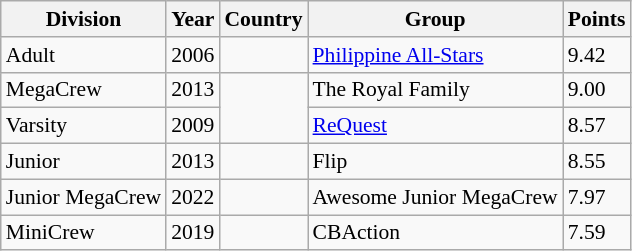<table class="wikitable sortable" style="margin-top:4; font-size:90%;">
<tr>
<th>Division</th>
<th>Year</th>
<th>Country</th>
<th>Group</th>
<th>Points</th>
</tr>
<tr>
<td>Adult</td>
<td>2006</td>
<td></td>
<td><a href='#'>Philippine All-Stars</a></td>
<td>9.42</td>
</tr>
<tr>
<td>MegaCrew</td>
<td>2013</td>
<td rowspan="2"></td>
<td>The Royal Family</td>
<td>9.00</td>
</tr>
<tr>
<td>Varsity</td>
<td>2009</td>
<td><a href='#'>ReQuest</a></td>
<td>8.57</td>
</tr>
<tr>
<td>Junior</td>
<td>2013</td>
<td></td>
<td>Flip</td>
<td>8.55</td>
</tr>
<tr>
<td>Junior MegaCrew</td>
<td>2022</td>
<td></td>
<td>Awesome Junior MegaCrew</td>
<td>7.97</td>
</tr>
<tr>
<td>MiniCrew</td>
<td>2019</td>
<td></td>
<td>CBAction</td>
<td>7.59</td>
</tr>
</table>
